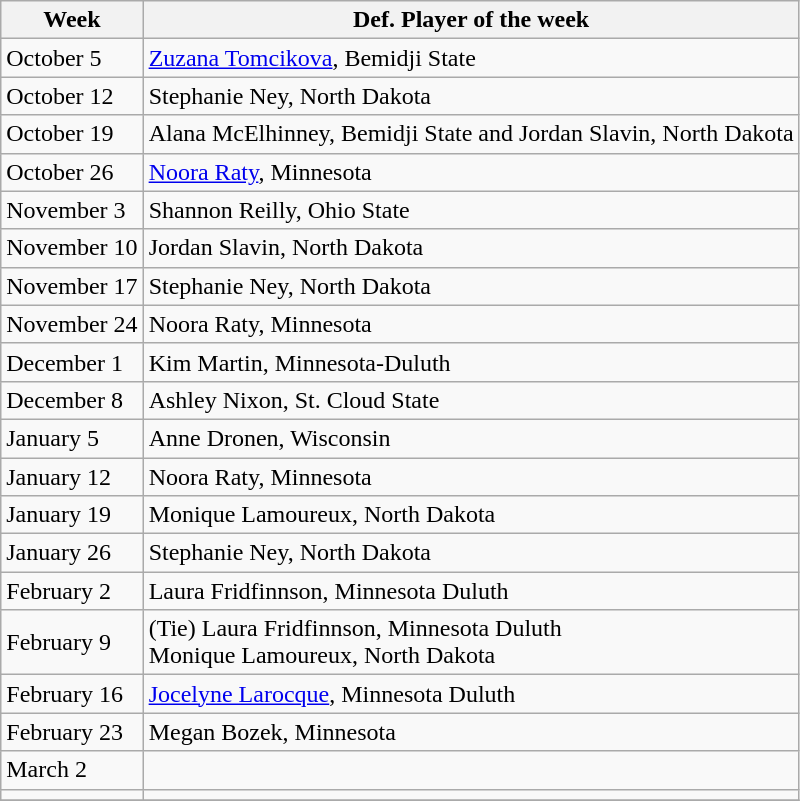<table class="wikitable" border="1">
<tr>
<th>Week</th>
<th>Def. Player of the week</th>
</tr>
<tr>
<td>October 5</td>
<td><a href='#'>Zuzana Tomcikova</a>, Bemidji State</td>
</tr>
<tr>
<td>October 12</td>
<td>Stephanie Ney, North Dakota</td>
</tr>
<tr>
<td>October 19</td>
<td>Alana McElhinney, Bemidji State and Jordan Slavin, North Dakota</td>
</tr>
<tr>
<td>October 26</td>
<td><a href='#'>Noora Raty</a>, Minnesota</td>
</tr>
<tr>
<td>November 3</td>
<td>Shannon Reilly, Ohio State</td>
</tr>
<tr>
<td>November 10</td>
<td>Jordan Slavin, North Dakota</td>
</tr>
<tr>
<td>November 17</td>
<td>Stephanie Ney, North Dakota</td>
</tr>
<tr>
<td>November 24</td>
<td>Noora Raty, Minnesota</td>
</tr>
<tr>
<td>December 1</td>
<td>Kim Martin, Minnesota-Duluth</td>
</tr>
<tr>
<td>December 8</td>
<td>Ashley Nixon, St. Cloud State</td>
</tr>
<tr>
<td>January 5</td>
<td>Anne Dronen, Wisconsin</td>
</tr>
<tr>
<td>January 12</td>
<td>Noora Raty, Minnesota</td>
</tr>
<tr>
<td>January 19</td>
<td>Monique Lamoureux, North Dakota</td>
</tr>
<tr>
<td>January 26</td>
<td>Stephanie Ney, North Dakota</td>
</tr>
<tr>
<td>February 2</td>
<td>Laura Fridfinnson, Minnesota Duluth</td>
</tr>
<tr>
<td>February 9</td>
<td>(Tie) Laura Fridfinnson, Minnesota Duluth<br>Monique Lamoureux, North Dakota</td>
</tr>
<tr>
<td>February 16</td>
<td><a href='#'>Jocelyne Larocque</a>, Minnesota Duluth</td>
</tr>
<tr>
<td>February 23</td>
<td>Megan Bozek, Minnesota</td>
</tr>
<tr>
<td>March 2</td>
<td></td>
</tr>
<tr>
<td></td>
<td></td>
</tr>
<tr>
</tr>
</table>
